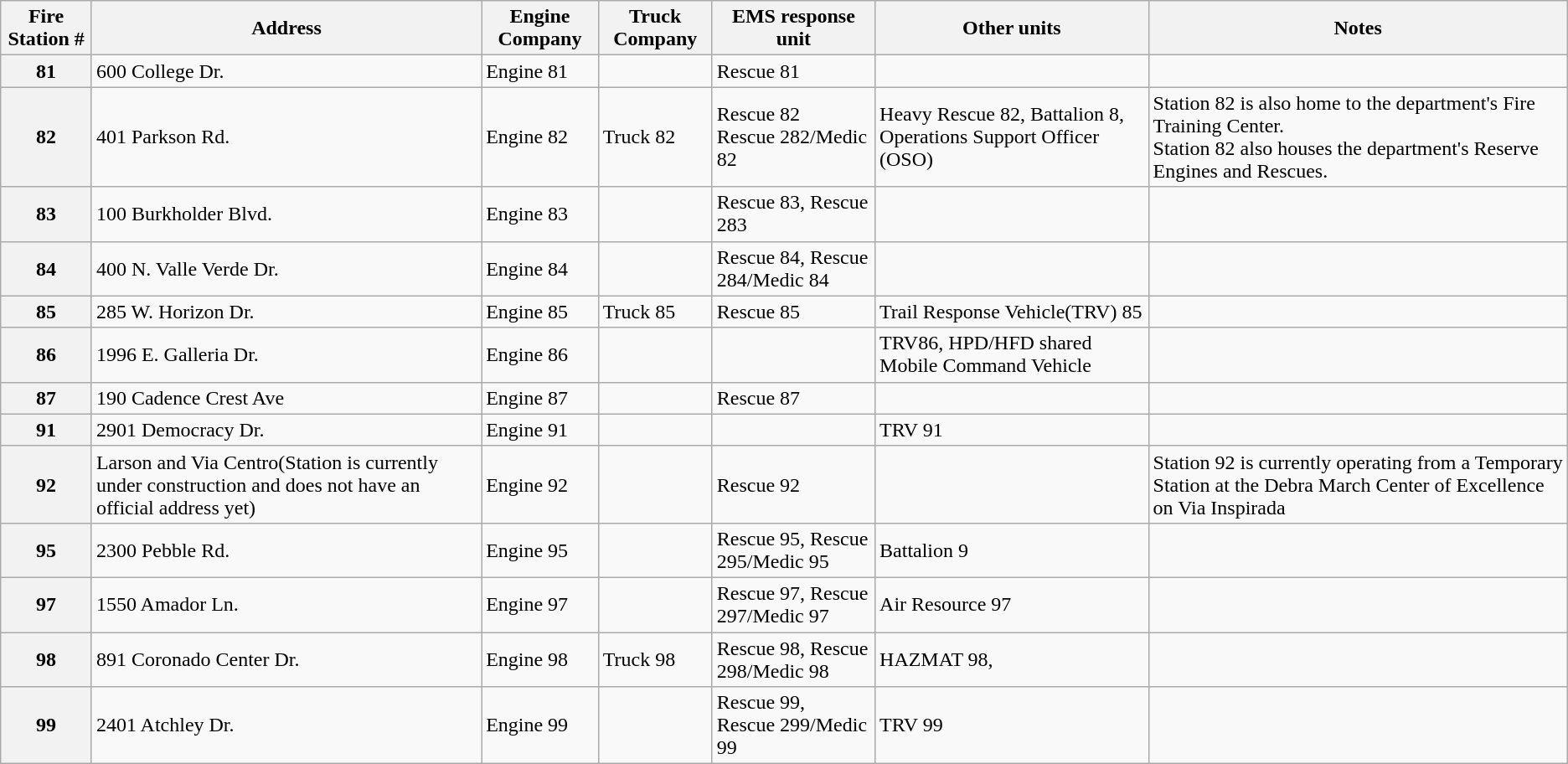<table class="wikitable">
<tr>
<th>Fire Station #</th>
<th>Address</th>
<th>Engine Company</th>
<th>Truck Company</th>
<th>EMS response unit</th>
<th>Other units</th>
<th>Notes</th>
</tr>
<tr>
<th>81</th>
<td>600 College Dr.</td>
<td>Engine 81</td>
<td></td>
<td>Rescue 81</td>
<td></td>
<td></td>
</tr>
<tr>
<th>82</th>
<td>401 Parkson Rd.</td>
<td>Engine 82</td>
<td>Truck 82</td>
<td>Rescue 82<br>Rescue 282/Medic 82</td>
<td>Heavy Rescue 82, Battalion 8, Operations Support Officer (OSO)</td>
<td>Station 82 is also home to the department's Fire Training Center.<br>Station 82 also houses the department's Reserve Engines and Rescues.</td>
</tr>
<tr>
<th>83</th>
<td>100 Burkholder Blvd.</td>
<td>Engine 83</td>
<td></td>
<td>Rescue 83, Rescue 283</td>
<td></td>
<td></td>
</tr>
<tr>
<th>84</th>
<td>400 N. Valle Verde Dr.</td>
<td>Engine 84</td>
<td></td>
<td>Rescue 84, Rescue 284/Medic 84</td>
<td></td>
<td></td>
</tr>
<tr>
<th>85</th>
<td>285 W. Horizon Dr.</td>
<td>Engine 85</td>
<td>Truck 85</td>
<td>Rescue 85</td>
<td>Trail Response Vehicle(TRV) 85</td>
<td></td>
</tr>
<tr>
<th>86</th>
<td>1996 E. Galleria Dr.</td>
<td>Engine 86</td>
<td></td>
<td></td>
<td>TRV86, HPD/HFD shared Mobile Command Vehicle</td>
<td></td>
</tr>
<tr>
<th>87</th>
<td>190 Cadence Crest Ave</td>
<td>Engine 87</td>
<td></td>
<td>Rescue 87</td>
<td></td>
<td></td>
</tr>
<tr>
<th>91</th>
<td>2901 Democracy Dr.</td>
<td>Engine 91</td>
<td></td>
<td></td>
<td>TRV 91</td>
<td></td>
</tr>
<tr>
<th>92</th>
<td>Larson and Via Centro(Station is currently under construction and does not have an official address yet)</td>
<td>Engine 92</td>
<td></td>
<td>Rescue 92</td>
<td></td>
<td>Station 92 is currently operating from a Temporary Station at the Debra March Center of Excellence on Via Inspirada</td>
</tr>
<tr>
<th>95</th>
<td>2300 Pebble Rd.</td>
<td>Engine 95</td>
<td></td>
<td>Rescue 95, Rescue 295/Medic 95</td>
<td>Battalion 9</td>
<td></td>
</tr>
<tr>
<th>97</th>
<td>1550 Amador Ln.</td>
<td>Engine 97</td>
<td></td>
<td>Rescue 97, Rescue 297/Medic 97</td>
<td>Air Resource 97</td>
<td></td>
</tr>
<tr>
<th>98</th>
<td>891 Coronado Center Dr.</td>
<td>Engine 98</td>
<td>Truck 98</td>
<td>Rescue 98, Rescue 298/Medic 98</td>
<td>HAZMAT 98,</td>
<td></td>
</tr>
<tr>
<th>99</th>
<td>2401 Atchley Dr.</td>
<td>Engine 99</td>
<td></td>
<td>Rescue 99,<br>Rescue 299/Medic 99</td>
<td>TRV 99</td>
<td></td>
</tr>
</table>
